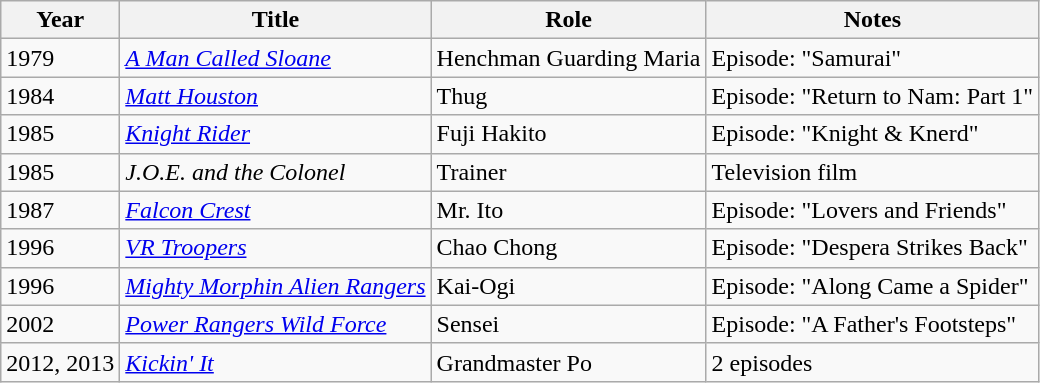<table class="wikitable sortable">
<tr>
<th>Year</th>
<th>Title</th>
<th>Role</th>
<th>Notes</th>
</tr>
<tr>
<td>1979</td>
<td><em><a href='#'>A Man Called Sloane</a></em></td>
<td>Henchman Guarding Maria</td>
<td>Episode: "Samurai"</td>
</tr>
<tr>
<td>1984</td>
<td><em><a href='#'>Matt Houston</a></em></td>
<td>Thug</td>
<td>Episode: "Return to Nam: Part 1"</td>
</tr>
<tr>
<td>1985</td>
<td><a href='#'><em>Knight Rider</em></a></td>
<td>Fuji Hakito</td>
<td>Episode: "Knight & Knerd"</td>
</tr>
<tr>
<td>1985</td>
<td><em>J.O.E. and the Colonel</em></td>
<td>Trainer</td>
<td>Television film</td>
</tr>
<tr>
<td>1987</td>
<td><em><a href='#'>Falcon Crest</a></em></td>
<td>Mr. Ito</td>
<td>Episode: "Lovers and Friends"</td>
</tr>
<tr>
<td>1996</td>
<td><em><a href='#'>VR Troopers</a></em></td>
<td>Chao Chong</td>
<td>Episode: "Despera Strikes Back"</td>
</tr>
<tr>
<td>1996</td>
<td><em><a href='#'>Mighty Morphin Alien Rangers</a></em></td>
<td>Kai-Ogi</td>
<td>Episode: "Along Came a Spider"</td>
</tr>
<tr>
<td>2002</td>
<td><em><a href='#'>Power Rangers Wild Force</a></em></td>
<td>Sensei</td>
<td>Episode: "A Father's Footsteps"</td>
</tr>
<tr>
<td>2012, 2013</td>
<td><em><a href='#'>Kickin' It</a></em></td>
<td>Grandmaster Po</td>
<td>2 episodes</td>
</tr>
</table>
